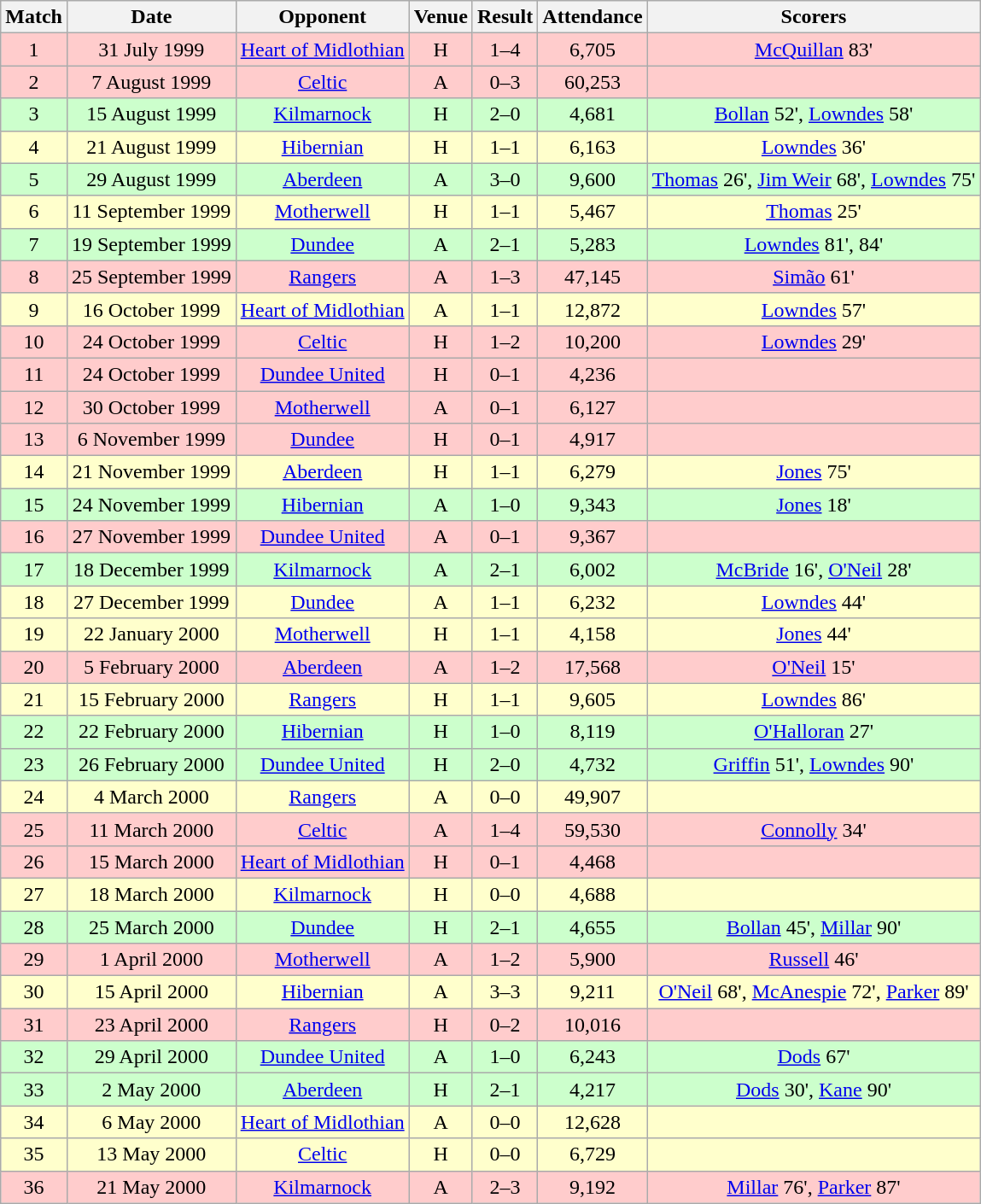<table class="wikitable" style="font-size:100%; text-align:center">
<tr>
<th>Match</th>
<th>Date</th>
<th>Opponent</th>
<th>Venue</th>
<th>Result</th>
<th>Attendance</th>
<th>Scorers</th>
</tr>
<tr style="background: #FFCCCC;">
<td>1</td>
<td>31 July 1999</td>
<td><a href='#'>Heart of Midlothian</a></td>
<td>H</td>
<td>1–4</td>
<td>6,705</td>
<td><a href='#'>McQuillan</a> 83'</td>
</tr>
<tr style="background: #FFCCCC;">
<td>2</td>
<td>7 August 1999</td>
<td><a href='#'>Celtic</a></td>
<td>A</td>
<td>0–3</td>
<td>60,253</td>
<td></td>
</tr>
<tr style="background: #CCFFCC;">
<td>3</td>
<td>15 August 1999</td>
<td><a href='#'>Kilmarnock</a></td>
<td>H</td>
<td>2–0</td>
<td>4,681</td>
<td><a href='#'>Bollan</a> 52', <a href='#'>Lowndes</a> 58'</td>
</tr>
<tr style="background: #FFFFCC;">
<td>4</td>
<td>21 August 1999</td>
<td><a href='#'>Hibernian</a></td>
<td>H</td>
<td>1–1</td>
<td>6,163</td>
<td><a href='#'>Lowndes</a> 36'</td>
</tr>
<tr style="background: #CCFFCC;">
<td>5</td>
<td>29 August 1999</td>
<td><a href='#'>Aberdeen</a></td>
<td>A</td>
<td>3–0</td>
<td>9,600</td>
<td><a href='#'>Thomas</a> 26', <a href='#'>Jim Weir</a> 68', <a href='#'>Lowndes</a> 75'</td>
</tr>
<tr style="background: #FFFFCC;">
<td>6</td>
<td>11 September 1999</td>
<td><a href='#'>Motherwell</a></td>
<td>H</td>
<td>1–1</td>
<td>5,467</td>
<td><a href='#'>Thomas</a> 25'</td>
</tr>
<tr style="background: #CCFFCC;">
<td>7</td>
<td>19 September 1999</td>
<td><a href='#'>Dundee</a></td>
<td>A</td>
<td>2–1</td>
<td>5,283</td>
<td><a href='#'>Lowndes</a> 81', 84'</td>
</tr>
<tr style="background: #FFCCCC;">
<td>8</td>
<td>25 September 1999</td>
<td><a href='#'>Rangers</a></td>
<td>A</td>
<td>1–3</td>
<td>47,145</td>
<td><a href='#'>Simão</a> 61'</td>
</tr>
<tr style="background: #FFFFCC;">
<td>9</td>
<td>16 October 1999</td>
<td><a href='#'>Heart of Midlothian</a></td>
<td>A</td>
<td>1–1</td>
<td>12,872</td>
<td><a href='#'>Lowndes</a> 57'</td>
</tr>
<tr style="background: #FFCCCC;">
<td>10</td>
<td>24 October 1999</td>
<td><a href='#'>Celtic</a></td>
<td>H</td>
<td>1–2</td>
<td>10,200</td>
<td><a href='#'>Lowndes</a> 29'</td>
</tr>
<tr style="background: #FFCCCC;">
<td>11</td>
<td>24 October 1999</td>
<td><a href='#'>Dundee United</a></td>
<td>H</td>
<td>0–1</td>
<td>4,236</td>
<td></td>
</tr>
<tr style="background: #FFCCCC;">
<td>12</td>
<td>30 October 1999</td>
<td><a href='#'>Motherwell</a></td>
<td>A</td>
<td>0–1</td>
<td>6,127</td>
<td></td>
</tr>
<tr style="background: #FFCCCC;">
<td>13</td>
<td>6 November 1999</td>
<td><a href='#'>Dundee</a></td>
<td>H</td>
<td>0–1</td>
<td>4,917</td>
<td></td>
</tr>
<tr style="background: #FFFFCC;">
<td>14</td>
<td>21 November 1999</td>
<td><a href='#'>Aberdeen</a></td>
<td>H</td>
<td>1–1</td>
<td>6,279</td>
<td><a href='#'>Jones</a> 75'</td>
</tr>
<tr style="background: #CCFFCC;">
<td>15</td>
<td>24 November 1999</td>
<td><a href='#'>Hibernian</a></td>
<td>A</td>
<td>1–0</td>
<td>9,343</td>
<td><a href='#'>Jones</a> 18'</td>
</tr>
<tr style="background: #FFCCCC;">
<td>16</td>
<td>27 November 1999</td>
<td><a href='#'>Dundee United</a></td>
<td>A</td>
<td>0–1</td>
<td>9,367</td>
<td></td>
</tr>
<tr style="background: #CCFFCC;">
<td>17</td>
<td>18 December 1999</td>
<td><a href='#'>Kilmarnock</a></td>
<td>A</td>
<td>2–1</td>
<td>6,002</td>
<td><a href='#'>McBride</a> 16', <a href='#'>O'Neil</a> 28'</td>
</tr>
<tr style="background: #FFFFCC;">
<td>18</td>
<td>27 December 1999</td>
<td><a href='#'>Dundee</a></td>
<td>A</td>
<td>1–1</td>
<td>6,232</td>
<td><a href='#'>Lowndes</a> 44'</td>
</tr>
<tr style="background: #FFFFCC;">
<td>19</td>
<td>22 January 2000</td>
<td><a href='#'>Motherwell</a></td>
<td>H</td>
<td>1–1</td>
<td>4,158</td>
<td><a href='#'>Jones</a> 44'</td>
</tr>
<tr style="background: #FFCCCC;">
<td>20</td>
<td>5 February 2000</td>
<td><a href='#'>Aberdeen</a></td>
<td>A</td>
<td>1–2</td>
<td>17,568</td>
<td><a href='#'>O'Neil</a> 15'</td>
</tr>
<tr style="background: #FFFFCC;">
<td>21</td>
<td>15 February 2000</td>
<td><a href='#'>Rangers</a></td>
<td>H</td>
<td>1–1</td>
<td>9,605</td>
<td><a href='#'>Lowndes</a> 86'</td>
</tr>
<tr style="background: #CCFFCC;">
<td>22</td>
<td>22 February 2000</td>
<td><a href='#'>Hibernian</a></td>
<td>H</td>
<td>1–0</td>
<td>8,119</td>
<td><a href='#'>O'Halloran</a> 27'</td>
</tr>
<tr style="background: #CCFFCC;">
<td>23</td>
<td>26 February 2000</td>
<td><a href='#'>Dundee United</a></td>
<td>H</td>
<td>2–0</td>
<td>4,732</td>
<td><a href='#'>Griffin</a> 51', <a href='#'>Lowndes</a> 90'</td>
</tr>
<tr style="background: #FFFFCC;">
<td>24</td>
<td>4 March 2000</td>
<td><a href='#'>Rangers</a></td>
<td>A</td>
<td>0–0</td>
<td>49,907</td>
<td></td>
</tr>
<tr style="background: #FFCCCC;">
<td>25</td>
<td>11 March 2000</td>
<td><a href='#'>Celtic</a></td>
<td>A</td>
<td>1–4</td>
<td>59,530</td>
<td><a href='#'>Connolly</a> 34'</td>
</tr>
<tr style="background: #FFCCCC;">
<td>26</td>
<td>15 March 2000</td>
<td><a href='#'>Heart of Midlothian</a></td>
<td>H</td>
<td>0–1</td>
<td>4,468</td>
<td></td>
</tr>
<tr style="background: #FFFFCC;">
<td>27</td>
<td>18 March 2000</td>
<td><a href='#'>Kilmarnock</a></td>
<td>H</td>
<td>0–0</td>
<td>4,688</td>
<td></td>
</tr>
<tr style="background: #CCFFCC;">
<td>28</td>
<td>25 March 2000</td>
<td><a href='#'>Dundee</a></td>
<td>H</td>
<td>2–1</td>
<td>4,655</td>
<td><a href='#'>Bollan</a> 45', <a href='#'>Millar</a> 90'</td>
</tr>
<tr style="background: #FFCCCC;">
<td>29</td>
<td>1 April 2000</td>
<td><a href='#'>Motherwell</a></td>
<td>A</td>
<td>1–2</td>
<td>5,900</td>
<td><a href='#'>Russell</a> 46'</td>
</tr>
<tr style="background: #FFFFCC;">
<td>30</td>
<td>15 April 2000</td>
<td><a href='#'>Hibernian</a></td>
<td>A</td>
<td>3–3</td>
<td>9,211</td>
<td><a href='#'>O'Neil</a> 68', <a href='#'>McAnespie</a> 72', <a href='#'>Parker</a> 89'</td>
</tr>
<tr style="background: #FFCCCC;">
<td>31</td>
<td>23 April 2000</td>
<td><a href='#'>Rangers</a></td>
<td>H</td>
<td>0–2</td>
<td>10,016</td>
<td></td>
</tr>
<tr style="background: #CCFFCC;">
<td>32</td>
<td>29 April 2000</td>
<td><a href='#'>Dundee United</a></td>
<td>A</td>
<td>1–0</td>
<td>6,243</td>
<td><a href='#'>Dods</a> 67'</td>
</tr>
<tr style="background: #CCFFCC;">
<td>33</td>
<td>2 May 2000</td>
<td><a href='#'>Aberdeen</a></td>
<td>H</td>
<td>2–1</td>
<td>4,217</td>
<td><a href='#'>Dods</a> 30', <a href='#'>Kane</a> 90'</td>
</tr>
<tr style="background: #FFFFCC;">
<td>34</td>
<td>6 May 2000</td>
<td><a href='#'>Heart of Midlothian</a></td>
<td>A</td>
<td>0–0</td>
<td>12,628</td>
<td></td>
</tr>
<tr style="background: #FFFFCC;">
<td>35</td>
<td>13 May 2000</td>
<td><a href='#'>Celtic</a></td>
<td>H</td>
<td>0–0</td>
<td>6,729</td>
<td></td>
</tr>
<tr style="background: #FFCCCC;">
<td>36</td>
<td>21 May 2000</td>
<td><a href='#'>Kilmarnock</a></td>
<td>A</td>
<td>2–3</td>
<td>9,192</td>
<td><a href='#'>Millar</a> 76', <a href='#'>Parker</a> 87'</td>
</tr>
</table>
